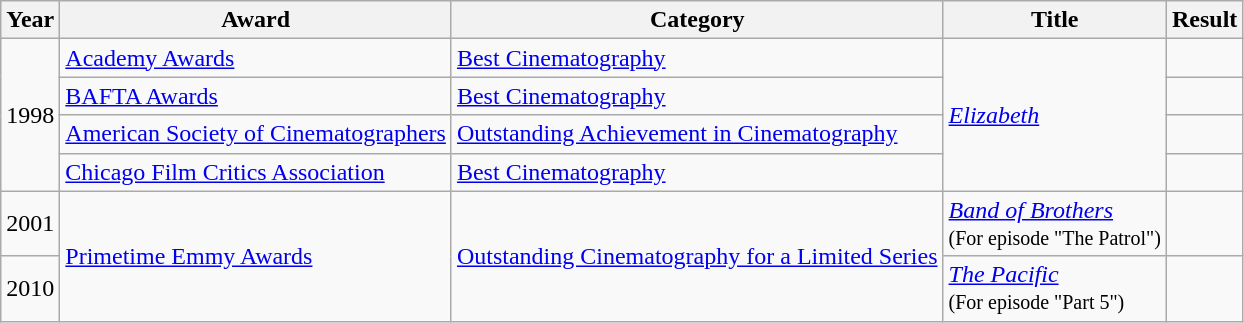<table class="wikitable">
<tr>
<th>Year</th>
<th>Award</th>
<th>Category</th>
<th>Title</th>
<th>Result</th>
</tr>
<tr>
<td rowspan=4>1998</td>
<td><a href='#'>Academy Awards</a></td>
<td><a href='#'>Best Cinematography</a></td>
<td rowspan=4><em><a href='#'>Elizabeth</a></em></td>
<td></td>
</tr>
<tr>
<td><a href='#'>BAFTA Awards</a></td>
<td><a href='#'>Best Cinematography</a></td>
<td></td>
</tr>
<tr>
<td><a href='#'>American Society of Cinematographers</a></td>
<td><a href='#'>Outstanding Achievement in Cinematography</a></td>
<td></td>
</tr>
<tr>
<td><a href='#'>Chicago Film Critics Association</a></td>
<td><a href='#'>Best Cinematography</a></td>
<td></td>
</tr>
<tr>
<td>2001</td>
<td rowspan=2><a href='#'>Primetime Emmy Awards</a></td>
<td rowspan=2><a href='#'>Outstanding Cinematography for a Limited Series</a></td>
<td><em><a href='#'>Band of Brothers</a></em><br><small>(For episode "The Patrol")</small></td>
<td></td>
</tr>
<tr>
<td>2010</td>
<td><em><a href='#'>The Pacific</a></em><br><small>(For episode "Part 5")</small></td>
<td></td>
</tr>
</table>
